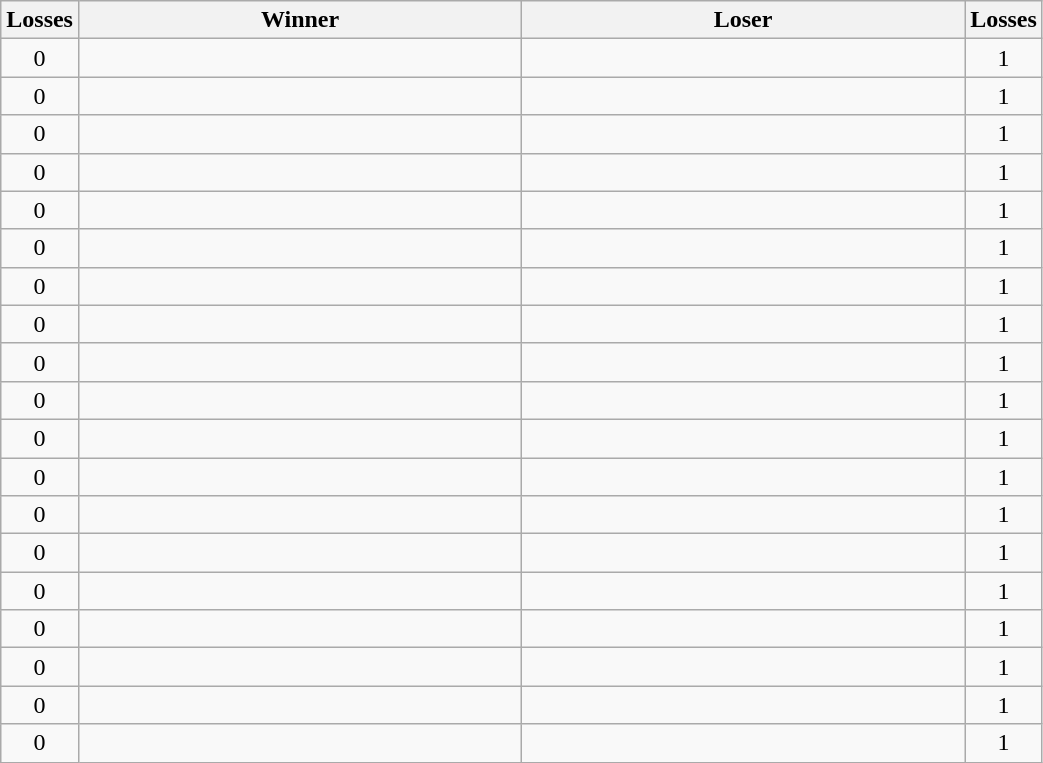<table class=wikitable>
<tr>
<th style="width:0.5em">Losses</th>
<th style="width:18em">Winner</th>
<th style="width:18em">Loser</th>
<th style="width:0.5em">Losses</th>
</tr>
<tr>
<td align=center>0</td>
<td></td>
<td></td>
<td align=center>1</td>
</tr>
<tr>
<td align=center>0</td>
<td></td>
<td></td>
<td align=center>1</td>
</tr>
<tr>
<td align=center>0</td>
<td></td>
<td></td>
<td align=center>1</td>
</tr>
<tr>
<td align=center>0</td>
<td></td>
<td></td>
<td align=center>1</td>
</tr>
<tr>
<td align=center>0</td>
<td></td>
<td></td>
<td align=center>1</td>
</tr>
<tr>
<td align=center>0</td>
<td></td>
<td></td>
<td align=center>1</td>
</tr>
<tr>
<td align=center>0</td>
<td></td>
<td></td>
<td align=center>1</td>
</tr>
<tr>
<td align=center>0</td>
<td></td>
<td></td>
<td align=center>1</td>
</tr>
<tr>
<td align=center>0</td>
<td></td>
<td></td>
<td align=center>1</td>
</tr>
<tr>
<td align=center>0</td>
<td></td>
<td></td>
<td align=center>1</td>
</tr>
<tr>
<td align=center>0</td>
<td></td>
<td></td>
<td align=center>1</td>
</tr>
<tr>
<td align=center>0</td>
<td></td>
<td></td>
<td align=center>1</td>
</tr>
<tr>
<td align=center>0</td>
<td></td>
<td></td>
<td align=center>1</td>
</tr>
<tr>
<td align=center>0</td>
<td></td>
<td></td>
<td align=center>1</td>
</tr>
<tr>
<td align=center>0</td>
<td></td>
<td></td>
<td align=center>1</td>
</tr>
<tr>
<td align=center>0</td>
<td></td>
<td></td>
<td align=center>1</td>
</tr>
<tr>
<td align=center>0</td>
<td></td>
<td></td>
<td align=center>1</td>
</tr>
<tr>
<td align=center>0</td>
<td></td>
<td></td>
<td align=center>1</td>
</tr>
<tr>
<td align=center>0</td>
<td></td>
<td></td>
<td align=center>1</td>
</tr>
</table>
